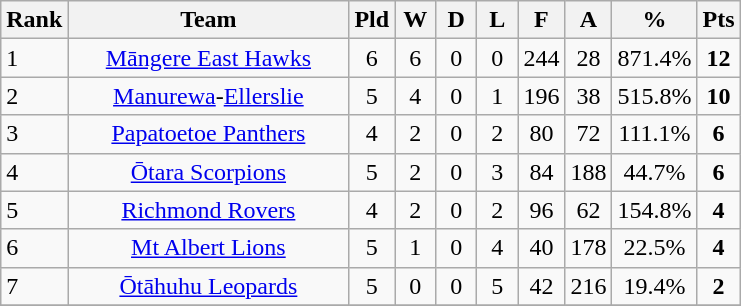<table class="wikitable" style="text-align:center;">
<tr>
<th width=20>Rank</th>
<th width=180>Team</th>
<th width=20 abbr="Played">Pld</th>
<th width=20 abbr="Won">W</th>
<th width=20 abbr="Drawn">D</th>
<th width=20 abbr="Lost">L</th>
<th width=20 abbr="For">F</th>
<th width=20 abbr="Against">A</th>
<th width=20 abbr="Percentage">%</th>
<th width=20 abbr="Points">Pts</th>
</tr>
<tr>
<td style="text-align:left;">1</td>
<td><a href='#'>Māngere East Hawks</a></td>
<td>6</td>
<td>6</td>
<td>0</td>
<td>0</td>
<td>244</td>
<td>28</td>
<td>871.4%</td>
<td><strong>12</strong></td>
</tr>
<tr>
<td style="text-align:left;">2</td>
<td><a href='#'>Manurewa</a>-<a href='#'>Ellerslie</a></td>
<td>5</td>
<td>4</td>
<td>0</td>
<td>1</td>
<td>196</td>
<td>38</td>
<td>515.8%</td>
<td><strong>10</strong></td>
</tr>
<tr>
<td style="text-align:left;">3</td>
<td><a href='#'>Papatoetoe Panthers</a></td>
<td>4</td>
<td>2</td>
<td>0</td>
<td>2</td>
<td>80</td>
<td>72</td>
<td>111.1%</td>
<td><strong>6</strong></td>
</tr>
<tr>
<td style="text-align:left;">4</td>
<td><a href='#'>Ōtara Scorpions</a></td>
<td>5</td>
<td>2</td>
<td>0</td>
<td>3</td>
<td>84</td>
<td>188</td>
<td>44.7%</td>
<td><strong>6</strong></td>
</tr>
<tr>
<td style="text-align:left;">5</td>
<td><a href='#'>Richmond Rovers</a></td>
<td>4</td>
<td>2</td>
<td>0</td>
<td>2</td>
<td>96</td>
<td>62</td>
<td>154.8%</td>
<td><strong>4</strong></td>
</tr>
<tr>
<td style="text-align:left;">6</td>
<td><a href='#'>Mt Albert Lions</a></td>
<td>5</td>
<td>1</td>
<td>0</td>
<td>4</td>
<td>40</td>
<td>178</td>
<td>22.5%</td>
<td><strong>4</strong></td>
</tr>
<tr>
<td style="text-align:left;">7</td>
<td><a href='#'>Ōtāhuhu Leopards</a></td>
<td>5</td>
<td>0</td>
<td>0</td>
<td>5</td>
<td>42</td>
<td>216</td>
<td>19.4%</td>
<td><strong>2</strong></td>
</tr>
<tr>
</tr>
</table>
